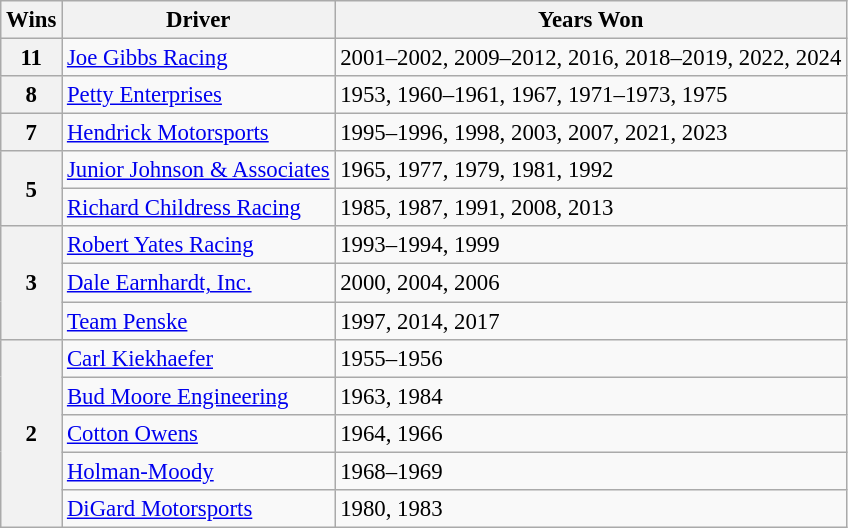<table class="wikitable" style="font-size: 95%;">
<tr>
<th>Wins</th>
<th>Driver</th>
<th>Years Won</th>
</tr>
<tr>
<th>11</th>
<td><a href='#'>Joe Gibbs Racing</a></td>
<td>2001–2002, 2009–2012, 2016, 2018–2019, 2022, 2024</td>
</tr>
<tr>
<th>8</th>
<td><a href='#'>Petty Enterprises</a></td>
<td>1953, 1960–1961, 1967, 1971–1973, 1975</td>
</tr>
<tr>
<th>7</th>
<td><a href='#'>Hendrick Motorsports</a></td>
<td>1995–1996, 1998, 2003, 2007, 2021, 2023</td>
</tr>
<tr>
<th rowspan="2">5</th>
<td><a href='#'>Junior Johnson & Associates</a></td>
<td>1965, 1977, 1979, 1981, 1992</td>
</tr>
<tr>
<td><a href='#'>Richard Childress Racing</a></td>
<td>1985, 1987, 1991, 2008, 2013</td>
</tr>
<tr>
<th rowspan="3">3</th>
<td><a href='#'>Robert Yates Racing</a></td>
<td>1993–1994, 1999</td>
</tr>
<tr>
<td><a href='#'>Dale Earnhardt, Inc.</a></td>
<td>2000, 2004, 2006</td>
</tr>
<tr>
<td><a href='#'>Team Penske</a></td>
<td>1997, 2014, 2017</td>
</tr>
<tr>
<th rowspan="5">2</th>
<td><a href='#'>Carl Kiekhaefer</a></td>
<td>1955–1956</td>
</tr>
<tr>
<td><a href='#'>Bud Moore Engineering</a></td>
<td>1963, 1984</td>
</tr>
<tr>
<td><a href='#'>Cotton Owens</a></td>
<td>1964, 1966</td>
</tr>
<tr>
<td><a href='#'>Holman-Moody</a></td>
<td>1968–1969</td>
</tr>
<tr>
<td><a href='#'>DiGard Motorsports</a></td>
<td>1980, 1983</td>
</tr>
</table>
